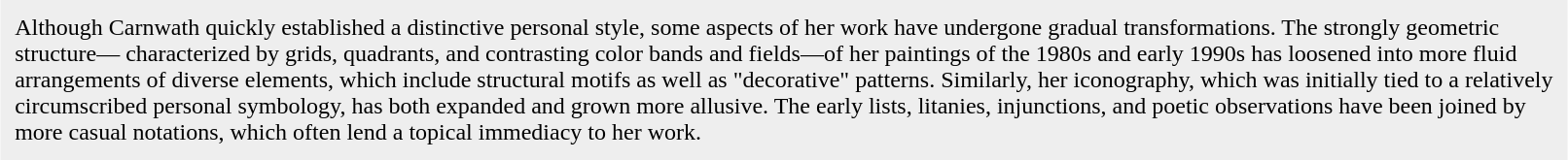<table style="background-color: #EEEEEE;" width="85%" cellspacing="0" cellpadding="10" border="0" align="center">
<tr ---->
<td>Although Carnwath quickly established a distinctive personal style, some aspects of her work have undergone gradual transformations. The strongly geometric structure— characterized by grids, quadrants, and contrasting color bands and fields—of her paintings of the 1980s and early 1990s has loosened into more fluid arrangements of diverse elements, which include structural motifs as well as "decorative" patterns. Similarly, her iconography, which was initially tied to a relatively circumscribed personal symbology, has both expanded and grown more allusive. The early lists, litanies, injunctions, and poetic observations have been joined by more casual notations, which often lend a topical immediacy to her work.</td>
</tr>
</table>
